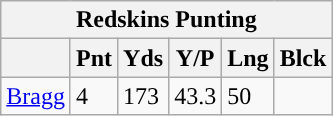<table class="wikitable">
<tr>
<th colspan="6">Redskins Punting</th>
</tr>
<tr>
<th></th>
<th>Pnt</th>
<th>Yds</th>
<th>Y/P</th>
<th>Lng</th>
<th>Blck</th>
</tr>
<tr>
<td><a href='#'>Bragg</a></td>
<td>4</td>
<td>173</td>
<td>43.3</td>
<td>50</td>
</tr>
</table>
